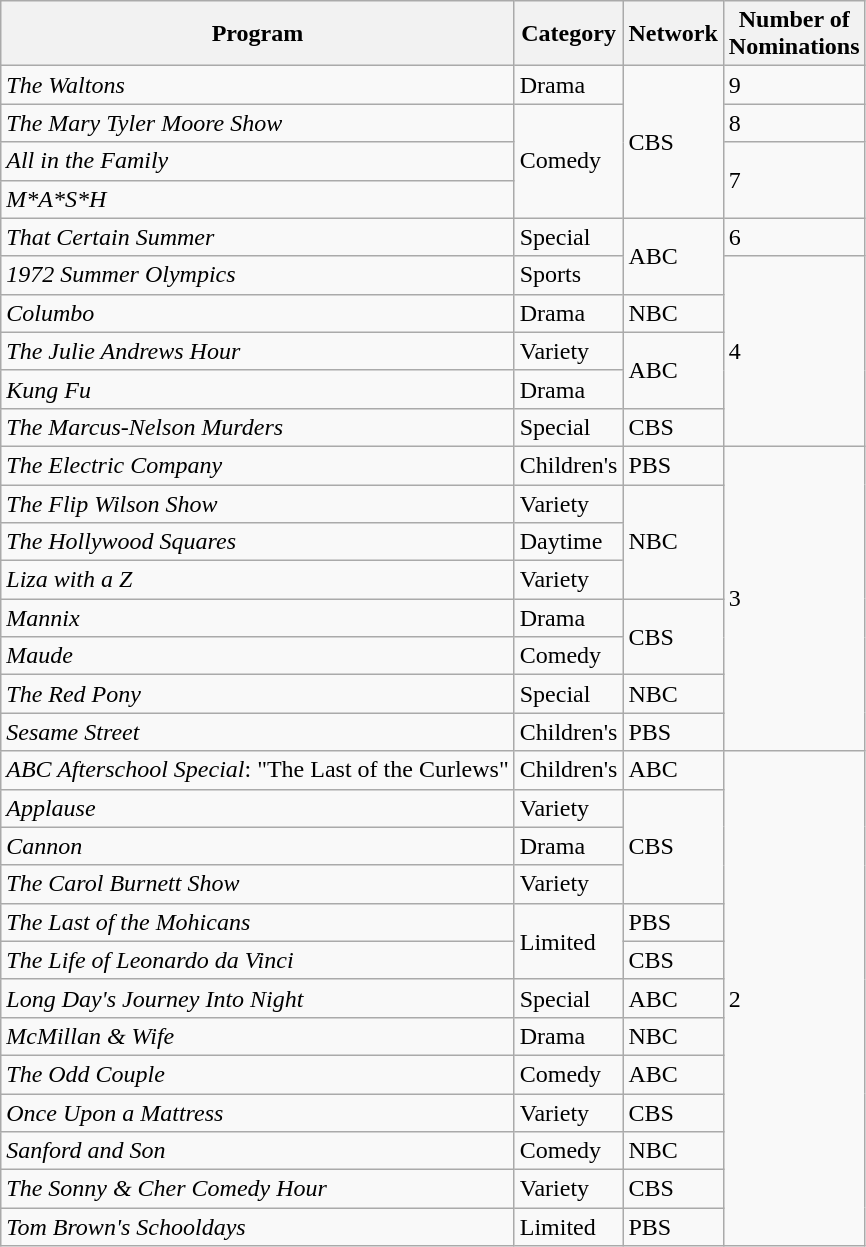<table class="wikitable">
<tr>
<th>Program</th>
<th>Category</th>
<th>Network</th>
<th>Number of<br>Nominations</th>
</tr>
<tr>
<td><em>The Waltons</em></td>
<td>Drama</td>
<td rowspan="4">CBS</td>
<td>9</td>
</tr>
<tr>
<td><em>The Mary Tyler Moore Show</em></td>
<td rowspan="3">Comedy</td>
<td>8</td>
</tr>
<tr>
<td><em>All in the Family</em></td>
<td rowspan="2">7</td>
</tr>
<tr>
<td><em>M*A*S*H</em></td>
</tr>
<tr>
<td><em>That Certain Summer</em></td>
<td>Special</td>
<td rowspan="2">ABC</td>
<td>6</td>
</tr>
<tr>
<td><em>1972 Summer Olympics</em></td>
<td>Sports</td>
<td rowspan="5">4</td>
</tr>
<tr>
<td><em>Columbo</em></td>
<td>Drama</td>
<td>NBC</td>
</tr>
<tr>
<td><em>The Julie Andrews Hour</em></td>
<td>Variety</td>
<td rowspan="2">ABC</td>
</tr>
<tr>
<td><em>Kung Fu</em></td>
<td>Drama</td>
</tr>
<tr>
<td><em>The Marcus-Nelson Murders</em></td>
<td>Special</td>
<td>CBS</td>
</tr>
<tr>
<td><em>The Electric Company</em></td>
<td>Children's</td>
<td>PBS</td>
<td rowspan="8">3</td>
</tr>
<tr>
<td><em>The Flip Wilson Show</em></td>
<td>Variety</td>
<td rowspan="3">NBC</td>
</tr>
<tr>
<td><em>The Hollywood Squares</em></td>
<td>Daytime</td>
</tr>
<tr>
<td><em>Liza with a Z</em></td>
<td>Variety</td>
</tr>
<tr>
<td><em>Mannix</em></td>
<td>Drama</td>
<td rowspan="2">CBS</td>
</tr>
<tr>
<td><em>Maude</em></td>
<td>Comedy</td>
</tr>
<tr>
<td><em>The Red Pony</em></td>
<td>Special</td>
<td>NBC</td>
</tr>
<tr>
<td><em>Sesame Street</em></td>
<td>Children's</td>
<td>PBS</td>
</tr>
<tr>
<td><em>ABC Afterschool Special</em>: "The Last of the Curlews"</td>
<td>Children's</td>
<td>ABC</td>
<td rowspan="13">2</td>
</tr>
<tr>
<td><em>Applause</em></td>
<td>Variety</td>
<td rowspan="3">CBS</td>
</tr>
<tr>
<td><em>Cannon</em></td>
<td>Drama</td>
</tr>
<tr>
<td><em>The Carol Burnett Show</em></td>
<td>Variety</td>
</tr>
<tr>
<td><em>The Last of the Mohicans</em></td>
<td rowspan="2">Limited</td>
<td>PBS</td>
</tr>
<tr>
<td><em>The Life of Leonardo da Vinci</em></td>
<td>CBS</td>
</tr>
<tr>
<td><em>Long Day's Journey Into Night</em></td>
<td>Special</td>
<td>ABC</td>
</tr>
<tr>
<td><em>McMillan & Wife</em></td>
<td>Drama</td>
<td>NBC</td>
</tr>
<tr>
<td><em>The Odd Couple</em></td>
<td>Comedy</td>
<td>ABC</td>
</tr>
<tr>
<td><em>Once Upon a Mattress</em></td>
<td>Variety</td>
<td>CBS</td>
</tr>
<tr>
<td><em>Sanford and Son</em></td>
<td>Comedy</td>
<td>NBC</td>
</tr>
<tr>
<td><em>The Sonny & Cher Comedy Hour</em></td>
<td>Variety</td>
<td>CBS</td>
</tr>
<tr>
<td><em>Tom Brown's Schooldays</em></td>
<td>Limited</td>
<td>PBS</td>
</tr>
</table>
